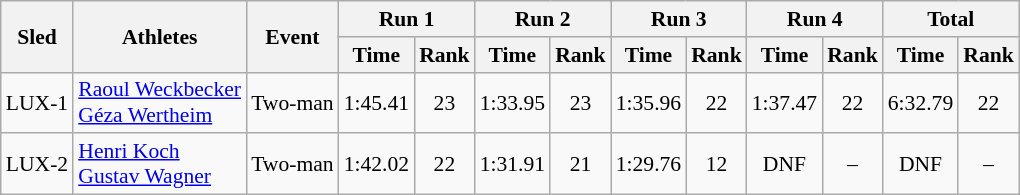<table class="wikitable" border="1" style="font-size:90%">
<tr>
<th rowspan="2">Sled</th>
<th rowspan="2">Athletes</th>
<th rowspan="2">Event</th>
<th colspan="2">Run 1</th>
<th colspan="2">Run 2</th>
<th colspan="2">Run 3</th>
<th colspan="2">Run 4</th>
<th colspan="2">Total</th>
</tr>
<tr>
<th>Time</th>
<th>Rank</th>
<th>Time</th>
<th>Rank</th>
<th>Time</th>
<th>Rank</th>
<th>Time</th>
<th>Rank</th>
<th>Time</th>
<th>Rank</th>
</tr>
<tr>
<td align="center">LUX-1</td>
<td><a href='#'>Raoul Weckbecker</a><br><a href='#'>Géza Wertheim</a></td>
<td>Two-man</td>
<td align="center">1:45.41</td>
<td align="center">23</td>
<td align="center">1:33.95</td>
<td align="center">23</td>
<td align="center">1:35.96</td>
<td align="center">22</td>
<td align="center">1:37.47</td>
<td align="center">22</td>
<td align="center">6:32.79</td>
<td align="center">22</td>
</tr>
<tr>
<td align="center">LUX-2</td>
<td><a href='#'>Henri Koch</a><br><a href='#'>Gustav Wagner</a></td>
<td>Two-man</td>
<td align="center">1:42.02</td>
<td align="center">22</td>
<td align="center">1:31.91</td>
<td align="center">21</td>
<td align="center">1:29.76</td>
<td align="center">12</td>
<td align="center">DNF</td>
<td align="center">–</td>
<td align="center">DNF</td>
<td align="center">–</td>
</tr>
</table>
